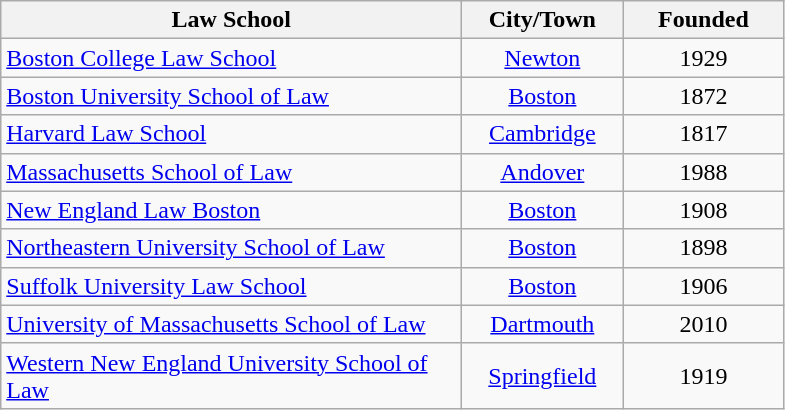<table class="wikitable">
<tr>
<th width=300>Law School</th>
<th width=100>City/Town</th>
<th width = 100>Founded</th>
</tr>
<tr>
<td><a href='#'>Boston College Law School</a></td>
<td style="text-align:center;"><a href='#'>Newton</a></td>
<td style="text-align:center;">1929</td>
</tr>
<tr>
<td><a href='#'>Boston University School of Law</a></td>
<td style="text-align:center;"><a href='#'>Boston</a></td>
<td style="text-align:center;">1872</td>
</tr>
<tr>
<td><a href='#'>Harvard Law School</a></td>
<td style="text-align:center;"><a href='#'>Cambridge</a></td>
<td style="text-align:center;">1817</td>
</tr>
<tr>
<td><a href='#'>Massachusetts School of Law</a></td>
<td style="text-align:center;"><a href='#'>Andover</a></td>
<td style="text-align:center;">1988</td>
</tr>
<tr>
<td><a href='#'>New England Law Boston</a></td>
<td style="text-align:center;"><a href='#'>Boston</a></td>
<td style="text-align:center;">1908</td>
</tr>
<tr>
<td><a href='#'>Northeastern University School of Law</a></td>
<td style="text-align:center;"><a href='#'>Boston</a></td>
<td style="text-align:center;">1898</td>
</tr>
<tr>
<td><a href='#'>Suffolk University Law School</a></td>
<td style="text-align:center;"><a href='#'>Boston</a></td>
<td style="text-align:center;">1906</td>
</tr>
<tr>
<td><a href='#'>University of Massachusetts School of Law</a></td>
<td style="text-align:center;"><a href='#'>Dartmouth</a></td>
<td style="text-align:center;">2010</td>
</tr>
<tr>
<td><a href='#'>Western New England University School of Law</a></td>
<td style="text-align:center;"><a href='#'>Springfield</a></td>
<td style="text-align:center;">1919</td>
</tr>
</table>
